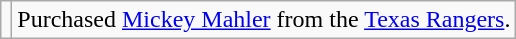<table class="wikitable">
<tr>
<td></td>
<td>Purchased <a href='#'>Mickey Mahler</a> from the <a href='#'>Texas Rangers</a>.</td>
</tr>
</table>
